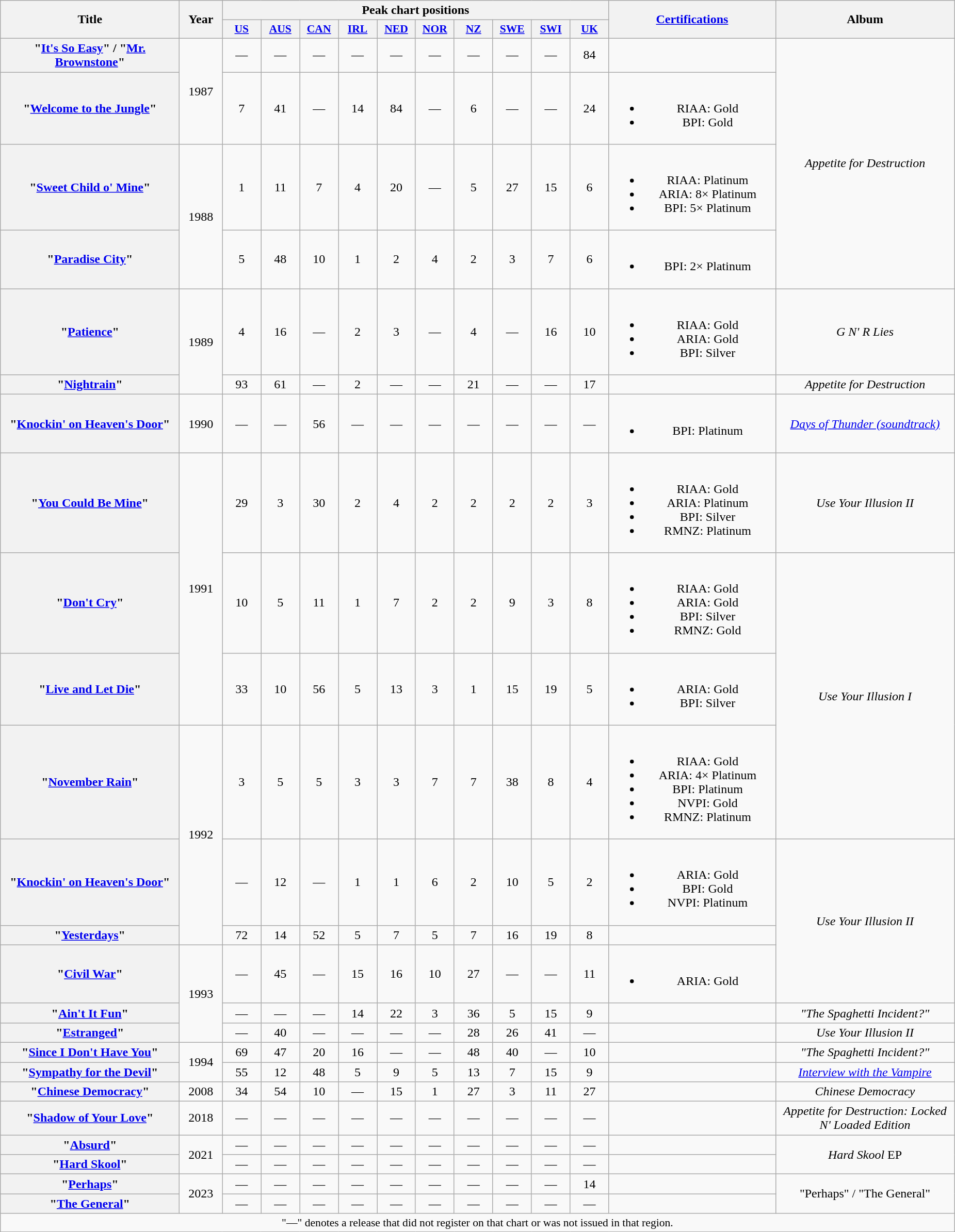<table class="wikitable plainrowheaders" style="text-align:center;">
<tr>
<th scope="col" rowspan="2" style="width:14em;">Title</th>
<th scope="col" rowspan="2" style="width:3em;">Year</th>
<th scope="col" colspan="10">Peak chart positions</th>
<th scope="col" rowspan="2" style="width:13em;"><a href='#'>Certifications</a></th>
<th scope="col" rowspan="2" style="width:14em;">Album</th>
</tr>
<tr>
<th scope="col" style="width:3em;font-size:90%;"><a href='#'>US</a><br></th>
<th scope="col" style="width:3em;font-size:90%;"><a href='#'>AUS</a><br></th>
<th scope="col" style="width:3em;font-size:90%;"><a href='#'>CAN</a><br></th>
<th scope="col" style="width:3em;font-size:90%;"><a href='#'>IRL</a><br></th>
<th scope="col" style="width:3em;font-size:90%;"><a href='#'>NED</a><br></th>
<th scope="col" style="width:3em;font-size:90%;"><a href='#'>NOR</a><br></th>
<th scope="col" style="width:3em;font-size:90%;"><a href='#'>NZ</a><br></th>
<th scope="col" style="width:3em;font-size:90%;"><a href='#'>SWE</a><br></th>
<th scope="col" style="width:3em;font-size:90%;"><a href='#'>SWI</a><br></th>
<th scope="col" style="width:3em;font-size:90%;"><a href='#'>UK</a><br></th>
</tr>
<tr>
<th scope="row">"<a href='#'>It's So Easy</a>" / "<a href='#'>Mr. Brownstone</a>"</th>
<td rowspan="2">1987</td>
<td>—</td>
<td>—</td>
<td>—</td>
<td>—</td>
<td>—</td>
<td>—</td>
<td>—</td>
<td>—</td>
<td>—</td>
<td>84</td>
<td></td>
<td rowspan="4"><em>Appetite for Destruction</em></td>
</tr>
<tr>
<th scope="row">"<a href='#'>Welcome to the Jungle</a>"</th>
<td>7</td>
<td>41</td>
<td>—</td>
<td>14</td>
<td>84</td>
<td>—</td>
<td>6</td>
<td>—</td>
<td>—</td>
<td>24</td>
<td><br><ul><li>RIAA: Gold</li><li>BPI: Gold</li></ul></td>
</tr>
<tr>
<th scope="row">"<a href='#'>Sweet Child o' Mine</a>"</th>
<td rowspan="2">1988</td>
<td>1</td>
<td>11</td>
<td>7</td>
<td>4</td>
<td>20</td>
<td>—</td>
<td>5</td>
<td>27</td>
<td>15</td>
<td>6</td>
<td><br><ul><li>RIAA: Platinum</li><li>ARIA: 8× Platinum</li><li>BPI: 5× Platinum</li></ul></td>
</tr>
<tr>
<th scope="row">"<a href='#'>Paradise City</a>"</th>
<td>5</td>
<td>48</td>
<td>10</td>
<td>1</td>
<td>2</td>
<td>4</td>
<td>2</td>
<td>3</td>
<td>7</td>
<td>6</td>
<td><br><ul><li>BPI: 2× Platinum</li></ul></td>
</tr>
<tr>
<th scope="row">"<a href='#'>Patience</a>"</th>
<td rowspan="2">1989</td>
<td>4</td>
<td>16</td>
<td>—</td>
<td>2</td>
<td>3</td>
<td>—</td>
<td>4</td>
<td>—</td>
<td>16</td>
<td>10</td>
<td><br><ul><li>RIAA: Gold</li><li>ARIA: Gold</li><li>BPI: Silver</li></ul></td>
<td><em>G N' R Lies</em></td>
</tr>
<tr>
<th scope="row">"<a href='#'>Nightrain</a>"</th>
<td>93</td>
<td>61</td>
<td>—</td>
<td>2</td>
<td>—</td>
<td>—</td>
<td>21</td>
<td>—</td>
<td>—</td>
<td>17</td>
<td></td>
<td><em>Appetite for Destruction</em></td>
</tr>
<tr>
<th scope="row">"<a href='#'>Knockin' on Heaven's Door</a>"</th>
<td>1990</td>
<td>—</td>
<td>—</td>
<td>56</td>
<td>—</td>
<td>—</td>
<td>—</td>
<td>—</td>
<td>—</td>
<td>—</td>
<td>—</td>
<td><br><ul><li>BPI: Platinum</li></ul></td>
<td><em><a href='#'>Days of Thunder (soundtrack)</a></em><br></td>
</tr>
<tr>
<th scope="row">"<a href='#'>You Could Be Mine</a>"</th>
<td rowspan="3">1991</td>
<td>29</td>
<td>3</td>
<td>30</td>
<td>2</td>
<td>4</td>
<td>2</td>
<td>2</td>
<td>2</td>
<td>2</td>
<td>3</td>
<td><br><ul><li>RIAA: Gold</li><li>ARIA: Platinum</li><li>BPI: Silver</li><li>RMNZ: Platinum</li></ul></td>
<td><em>Use Your Illusion II</em></td>
</tr>
<tr>
<th scope="row">"<a href='#'>Don't Cry</a>"</th>
<td>10</td>
<td>5</td>
<td>11</td>
<td>1</td>
<td>7</td>
<td>2</td>
<td>2</td>
<td>9</td>
<td>3</td>
<td>8</td>
<td><br><ul><li>RIAA: Gold</li><li>ARIA: Gold</li><li>BPI: Silver</li><li>RMNZ: Gold</li></ul></td>
<td rowspan="3"><em>Use Your Illusion I</em></td>
</tr>
<tr>
<th scope="row">"<a href='#'>Live and Let Die</a>"</th>
<td>33</td>
<td>10</td>
<td>56</td>
<td>5</td>
<td>13</td>
<td>3</td>
<td>1</td>
<td>15</td>
<td>19</td>
<td>5</td>
<td><br><ul><li>ARIA: Gold</li><li>BPI: Silver</li></ul></td>
</tr>
<tr>
<th scope="row">"<a href='#'>November Rain</a>"</th>
<td rowspan="3">1992</td>
<td>3</td>
<td>5</td>
<td>5</td>
<td>3</td>
<td>3</td>
<td>7</td>
<td>7</td>
<td>38</td>
<td>8</td>
<td>4</td>
<td><br><ul><li>RIAA: Gold</li><li>ARIA: 4× Platinum</li><li>BPI: Platinum</li><li>NVPI: Gold</li><li>RMNZ: Platinum</li></ul></td>
</tr>
<tr>
<th scope="row">"<a href='#'>Knockin' on Heaven's Door</a>"</th>
<td>—</td>
<td>12</td>
<td>—</td>
<td>1</td>
<td>1</td>
<td>6</td>
<td>2</td>
<td>10</td>
<td>5</td>
<td>2</td>
<td><br><ul><li>ARIA: Gold</li><li>BPI: Gold</li><li>NVPI: Platinum</li></ul></td>
<td rowspan="3"><em>Use Your Illusion II</em></td>
</tr>
<tr>
<th scope="row">"<a href='#'>Yesterdays</a>"</th>
<td>72</td>
<td>14</td>
<td>52</td>
<td>5</td>
<td>7</td>
<td>5</td>
<td>7</td>
<td>16</td>
<td>19</td>
<td>8</td>
<td></td>
</tr>
<tr>
<th scope="row">"<a href='#'>Civil War</a>"</th>
<td rowspan="3">1993</td>
<td>—</td>
<td>45</td>
<td>—</td>
<td>15</td>
<td>16</td>
<td>10</td>
<td>27</td>
<td>—</td>
<td>—</td>
<td>11</td>
<td><br><ul><li>ARIA: Gold</li></ul></td>
</tr>
<tr>
<th scope="row">"<a href='#'>Ain't It Fun</a>"</th>
<td>—</td>
<td>—</td>
<td>—</td>
<td>14</td>
<td>22</td>
<td>3</td>
<td>36</td>
<td>5</td>
<td>15</td>
<td>9</td>
<td></td>
<td><em>"The Spaghetti Incident?"</em></td>
</tr>
<tr>
<th scope="row">"<a href='#'>Estranged</a>"</th>
<td>—</td>
<td>40</td>
<td>—</td>
<td>—</td>
<td>—</td>
<td>—</td>
<td>28</td>
<td>26</td>
<td>41</td>
<td>—</td>
<td></td>
<td><em>Use Your Illusion II</em></td>
</tr>
<tr>
<th scope="row">"<a href='#'>Since I Don't Have You</a>"</th>
<td rowspan="2">1994</td>
<td>69</td>
<td>47</td>
<td>20</td>
<td>16</td>
<td>—</td>
<td>—</td>
<td>48</td>
<td>40</td>
<td>—</td>
<td>10</td>
<td></td>
<td><em>"The Spaghetti Incident?"</em></td>
</tr>
<tr>
<th scope="row">"<a href='#'>Sympathy for the Devil</a>"</th>
<td>55</td>
<td>12</td>
<td>48</td>
<td>5</td>
<td>9</td>
<td>5</td>
<td>13</td>
<td>7</td>
<td>15</td>
<td>9</td>
<td></td>
<td><em><a href='#'>Interview with the Vampire</a></em></td>
</tr>
<tr>
<th scope="row">"<a href='#'>Chinese Democracy</a>"</th>
<td>2008</td>
<td>34</td>
<td>54</td>
<td>10</td>
<td>—</td>
<td>15</td>
<td>1</td>
<td>27</td>
<td>3</td>
<td>11</td>
<td>27</td>
<td></td>
<td><em>Chinese Democracy</em></td>
</tr>
<tr>
<th scope="row">"<a href='#'>Shadow of Your Love</a>"</th>
<td>2018</td>
<td>—</td>
<td>—</td>
<td>—</td>
<td>—</td>
<td>—</td>
<td>—</td>
<td>—</td>
<td>—</td>
<td>—</td>
<td>—</td>
<td></td>
<td><em>Appetite for Destruction: Locked N' Loaded Edition</em></td>
</tr>
<tr>
<th scope="row">"<a href='#'>Absurd</a>"</th>
<td rowspan="2">2021</td>
<td>—</td>
<td>—</td>
<td>—</td>
<td>—</td>
<td>—</td>
<td>—</td>
<td>—</td>
<td>—</td>
<td>—</td>
<td>—</td>
<td></td>
<td rowspan="2"><em>Hard Skool</em> EP</td>
</tr>
<tr>
<th scope="row">"<a href='#'>Hard Skool</a>"</th>
<td>—</td>
<td>—</td>
<td>—</td>
<td>—</td>
<td>—</td>
<td>—</td>
<td>—</td>
<td>—</td>
<td>—</td>
<td>—</td>
<td></td>
</tr>
<tr>
<th scope="row">"<a href='#'>Perhaps</a>"</th>
<td rowspan="2">2023</td>
<td>—</td>
<td>—</td>
<td>—</td>
<td>—</td>
<td>—</td>
<td>—</td>
<td>—</td>
<td>—</td>
<td>—</td>
<td>14</td>
<td></td>
<td rowspan="2">"Perhaps" / "The General"</td>
</tr>
<tr>
<th scope="row">"<a href='#'>The General</a>"</th>
<td>—</td>
<td>—</td>
<td>—</td>
<td>—</td>
<td>—</td>
<td>—</td>
<td>—</td>
<td>—</td>
<td>—</td>
<td>—</td>
<td></td>
</tr>
<tr>
<td colspan="14" style="font-size:90%">"—" denotes a release that did not register on that chart or was not issued in that region.</td>
</tr>
</table>
